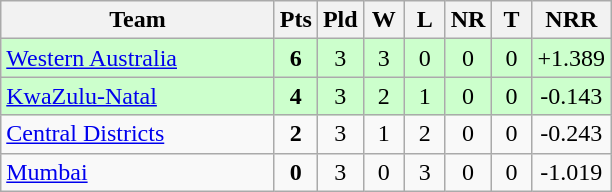<table class="wikitable" style="text-align:center;">
<tr>
<th width=175>Team</th>
<th width=20 abbr="Points">Pts</th>
<th width=20 abbr="Played">Pld</th>
<th width=20 abbr="Won">W</th>
<th width=20 abbr="Lost">L</th>
<th width=20 abbr="No result">NR</th>
<th width=20 abbr="Tied">T</th>
<th width=20 abbr="Net run rate">NRR</th>
</tr>
<tr style="background: #ccffcc;">
<td style="text-align:left;"> <a href='#'>Western Australia</a></td>
<td><strong>6</strong></td>
<td>3</td>
<td>3</td>
<td>0</td>
<td>0</td>
<td>0</td>
<td>+1.389</td>
</tr>
<tr style="background: #ccffcc;">
<td style="text-align:left;"> <a href='#'>KwaZulu-Natal</a></td>
<td><strong>4</strong></td>
<td>3</td>
<td>2</td>
<td>1</td>
<td>0</td>
<td>0</td>
<td>-0.143</td>
</tr>
<tr>
<td style="text-align:left;"> <a href='#'>Central Districts</a></td>
<td><strong>2</strong></td>
<td>3</td>
<td>1</td>
<td>2</td>
<td>0</td>
<td>0</td>
<td>-0.243</td>
</tr>
<tr>
<td style="text-align:left;"> <a href='#'>Mumbai</a></td>
<td><strong>0</strong></td>
<td>3</td>
<td>0</td>
<td>3</td>
<td>0</td>
<td>0</td>
<td>-1.019</td>
</tr>
</table>
